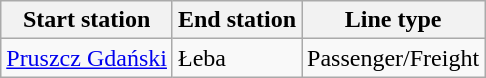<table class="wikitable">
<tr>
<th>Start station</th>
<th>End station</th>
<th>Line type</th>
</tr>
<tr>
<td><a href='#'>Pruszcz Gdański</a></td>
<td>Łeba</td>
<td>Passenger/Freight</td>
</tr>
</table>
